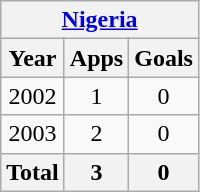<table class="wikitable" style="text-align:center">
<tr>
<th colspan=3><a href='#'>Nigeria</a></th>
</tr>
<tr>
<th>Year</th>
<th>Apps</th>
<th>Goals</th>
</tr>
<tr>
<td>2002</td>
<td>1</td>
<td>0</td>
</tr>
<tr>
<td>2003</td>
<td>2</td>
<td>0</td>
</tr>
<tr>
<th>Total</th>
<th>3</th>
<th>0</th>
</tr>
</table>
